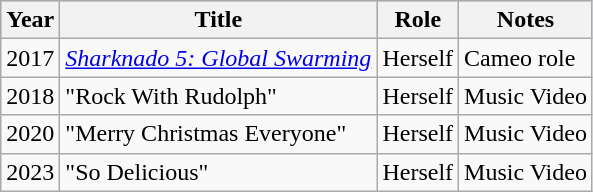<table class="wikitable">
<tr style="background:#b0c4de; text-align:center;">
<th>Year</th>
<th>Title</th>
<th>Role</th>
<th>Notes</th>
</tr>
<tr>
<td>2017</td>
<td><em><a href='#'>Sharknado 5: Global Swarming</a></em></td>
<td>Herself</td>
<td>Cameo role</td>
</tr>
<tr>
<td>2018</td>
<td>"Rock With Rudolph"</td>
<td>Herself</td>
<td>Music Video</td>
</tr>
<tr>
<td>2020</td>
<td>"Merry Christmas Everyone"</td>
<td>Herself</td>
<td>Music Video</td>
</tr>
<tr>
<td>2023</td>
<td>"So Delicious"</td>
<td>Herself</td>
<td>Music Video</td>
</tr>
</table>
